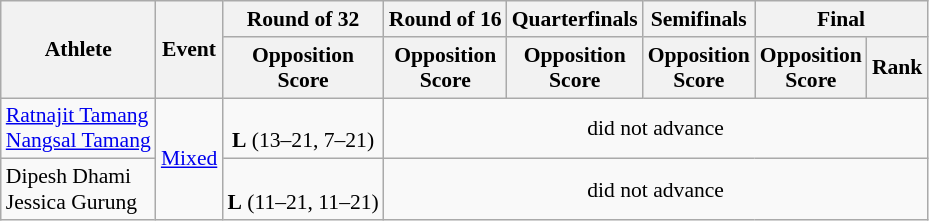<table class=wikitable style=font-size:90%;text-align:center>
<tr>
<th rowspan="2">Athlete</th>
<th rowspan="2">Event</th>
<th>Round of 32</th>
<th>Round of 16</th>
<th>Quarterfinals</th>
<th>Semifinals</th>
<th colspan="2">Final</th>
</tr>
<tr>
<th>Opposition<br>Score</th>
<th>Opposition<br>Score</th>
<th>Opposition<br>Score</th>
<th>Opposition<br>Score</th>
<th>Opposition<br>Score</th>
<th>Rank</th>
</tr>
<tr>
<td align=left><a href='#'>Ratnajit Tamang</a> <br> <a href='#'>Nangsal Tamang</a></td>
<td align=center rowspan=2><a href='#'>Mixed</a></td>
<td><br><strong>L</strong> (13–21, 7–21)</td>
<td colspan=5>did not advance</td>
</tr>
<tr>
<td align=left>Dipesh Dhami <br> Jessica Gurung</td>
<td><br><strong>L</strong> (11–21, 11–21)</td>
<td colspan=5>did not advance</td>
</tr>
</table>
